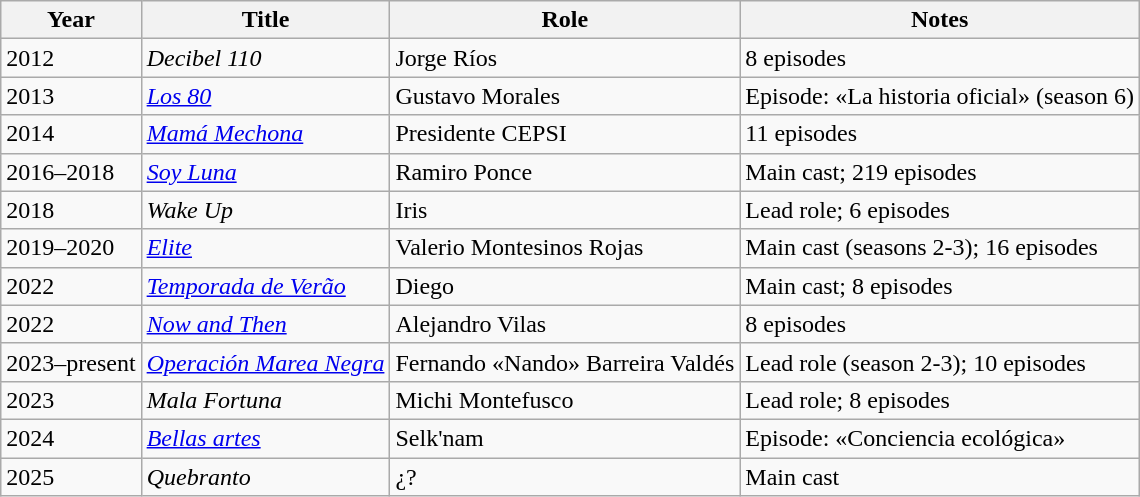<table class="wikitable">
<tr>
<th>Year</th>
<th>Title</th>
<th>Role</th>
<th>Notes</th>
</tr>
<tr>
<td>2012</td>
<td><em>Decibel 110</em></td>
<td>Jorge Ríos</td>
<td>8 episodes</td>
</tr>
<tr>
<td>2013</td>
<td><em><a href='#'>Los 80</a></em></td>
<td>Gustavo Morales</td>
<td>Episode: «La historia oficial» (season 6)</td>
</tr>
<tr>
<td>2014</td>
<td><em><a href='#'>Mamá Mechona</a></em></td>
<td>Presidente CEPSI</td>
<td>11 episodes</td>
</tr>
<tr>
<td>2016–2018</td>
<td><em><a href='#'>Soy Luna</a></em></td>
<td>Ramiro Ponce</td>
<td>Main cast; 219 episodes</td>
</tr>
<tr>
<td>2018</td>
<td><em>Wake Up</em></td>
<td>Iris</td>
<td>Lead role; 6 episodes</td>
</tr>
<tr>
<td>2019–2020</td>
<td><em><a href='#'>Elite</a></em></td>
<td>Valerio Montesinos Rojas</td>
<td>Main cast (seasons 2-3); 16 episodes</td>
</tr>
<tr>
<td>2022</td>
<td><em><a href='#'>Temporada de Verão</a></em></td>
<td>Diego</td>
<td>Main cast; 8 episodes</td>
</tr>
<tr>
<td>2022</td>
<td><em><a href='#'>Now and Then</a></em></td>
<td>Alejandro Vilas</td>
<td>8 episodes</td>
</tr>
<tr>
<td>2023–present</td>
<td><em><a href='#'>Operación Marea Negra</a></em></td>
<td>Fernando «Nando» Barreira Valdés</td>
<td>Lead role (season 2-3); 10 episodes</td>
</tr>
<tr>
<td>2023</td>
<td><em>Mala Fortuna</em></td>
<td>Michi Montefusco</td>
<td>Lead role; 8 episodes</td>
</tr>
<tr>
<td>2024</td>
<td><em><a href='#'>Bellas artes</a></em></td>
<td>Selk'nam</td>
<td>Episode: «Conciencia ecológica»</td>
</tr>
<tr>
<td>2025</td>
<td><em>Quebranto</em></td>
<td>¿?</td>
<td>Main cast</td>
</tr>
</table>
